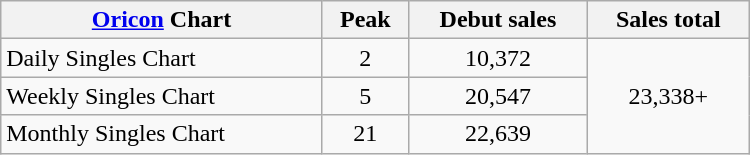<table class="wikitable" style="width:500px;">
<tr>
<th style="text-align:center;"><a href='#'>Oricon</a> Chart</th>
<th style="text-align:center;">Peak</th>
<th style="text-align:center;">Debut sales</th>
<th style="text-align:center;">Sales total</th>
</tr>
<tr>
<td align="left">Daily Singles Chart</td>
<td style="text-align:center;">2 </td>
<td style="text-align:center;" rowspan="1">10,372</td>
<td style="text-align:center;" rowspan="3">23,338+</td>
</tr>
<tr>
<td align="left">Weekly Singles Chart</td>
<td style="text-align:center;">5</td>
<td style="text-align:center;" rowspan="1">20,547</td>
</tr>
<tr>
<td align="left">Monthly Singles Chart</td>
<td style="text-align:center;">21</td>
<td style="text-align:center;" rowspan="1">22,639</td>
</tr>
</table>
